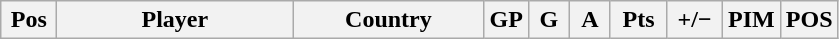<table class="wikitable sortable" style="text-align: center;">
<tr>
<th width=30>Pos</th>
<th width=150>Player</th>
<th width=120>Country</th>
<th width=20>GP</th>
<th width=20>G</th>
<th width=20>A</th>
<th width=30>Pts</th>
<th width=30>+/−</th>
<th width=30>PIM</th>
<th width=30>POS</th>
</tr>
</table>
